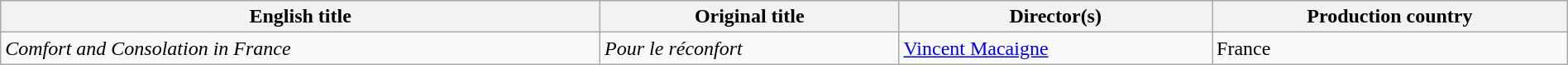<table class="wikitable" style="width:100%;" cellpadding="5">
<tr>
<th scope="col">English title</th>
<th scope="col">Original title</th>
<th scope="col">Director(s)</th>
<th scope="col">Production country</th>
</tr>
<tr>
<td><em>Comfort and Consolation in France</em></td>
<td><em>Pour le réconfort</em></td>
<td><a href='#'>Vincent Macaigne</a></td>
<td>France</td>
</tr>
</table>
